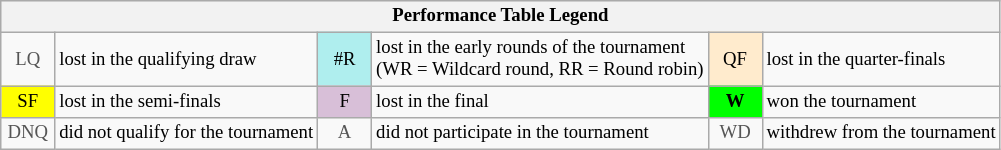<table class="wikitable" style="font-size:78%;">
<tr bgcolor="#efefef">
<th colspan="6">Performance Table Legend</th>
</tr>
<tr>
<td align="center" style="color:#555555;" width="30">LQ</td>
<td>lost in the qualifying draw</td>
<td align="center" style="background:#afeeee;">#R</td>
<td>lost in the early rounds of the tournament<br>(WR = Wildcard round, RR = Round robin)</td>
<td align="center" style="background:#ffebcd;">QF</td>
<td>lost in the quarter-finals</td>
</tr>
<tr>
<td align="center" style="background:yellow;">SF</td>
<td>lost in the semi-finals</td>
<td align="center" style="background:#D8BFD8;">F</td>
<td>lost in the final</td>
<td align="center" style="background:#00ff00;"><strong>W</strong></td>
<td>won the tournament</td>
</tr>
<tr>
<td align="center" style="color:#555555;" width="30">DNQ</td>
<td>did not qualify for the tournament</td>
<td align="center" style="color:#555555;" width="30">A</td>
<td>did not participate in the tournament</td>
<td align="center" style="color:#555555;" width="30">WD</td>
<td>withdrew from the tournament</td>
</tr>
</table>
